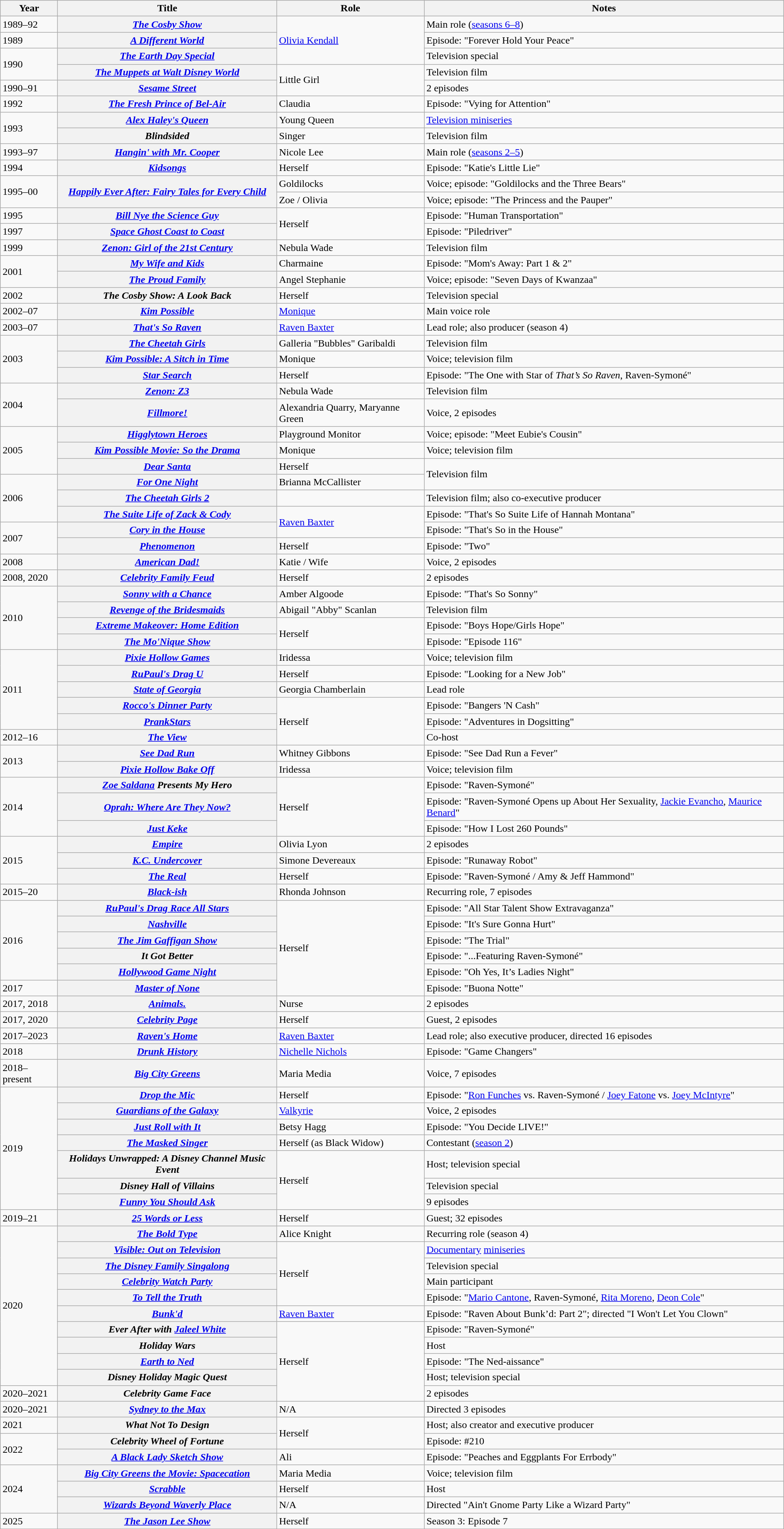<table class="wikitable plainrowheaders sortable">
<tr>
<th scope="col">Year</th>
<th scope="col">Title</th>
<th scope="col">Role</th>
<th scope="col" class="unsortable">Notes</th>
</tr>
<tr>
<td>1989–92</td>
<th scope="row"><em><a href='#'>The Cosby Show</a></em></th>
<td rowspan="3"><a href='#'>Olivia Kendall</a></td>
<td>Main role (<a href='#'>seasons 6–8</a>)</td>
</tr>
<tr>
<td>1989</td>
<th scope="row"><em><a href='#'>A Different World</a></em></th>
<td>Episode: "Forever Hold Your Peace"</td>
</tr>
<tr>
<td rowspan="2">1990</td>
<th scope="row"><em><a href='#'>The Earth Day Special</a></em></th>
<td>Television special</td>
</tr>
<tr>
<th scope="row"><em><a href='#'>The Muppets at Walt Disney World</a></em></th>
<td rowspan="2">Little Girl</td>
<td>Television film</td>
</tr>
<tr>
<td>1990–91</td>
<th scope="row"><em><a href='#'>Sesame Street</a></em></th>
<td>2 episodes</td>
</tr>
<tr>
<td>1992</td>
<th scope="row"><em><a href='#'>The Fresh Prince of Bel-Air</a></em></th>
<td>Claudia</td>
<td>Episode: "Vying for Attention"</td>
</tr>
<tr>
<td rowspan=2>1993</td>
<th scope="row"><em><a href='#'>Alex Haley's Queen</a></em></th>
<td>Young Queen</td>
<td><a href='#'>Television miniseries</a></td>
</tr>
<tr>
<th scope="row"><em>Blindsided</em></th>
<td>Singer</td>
<td>Television film</td>
</tr>
<tr>
<td>1993–97</td>
<th scope="row"><em><a href='#'>Hangin' with Mr. Cooper</a></em></th>
<td>Nicole Lee</td>
<td>Main role (<a href='#'>seasons 2–5</a>)</td>
</tr>
<tr>
<td>1994</td>
<th scope="row"><em><a href='#'>Kidsongs</a></em></th>
<td>Herself</td>
<td>Episode: "Katie's Little Lie"</td>
</tr>
<tr>
<td rowspan="2">1995–00</td>
<th scope="row" rowspan="2"><em><a href='#'>Happily Ever After: Fairy Tales for Every Child</a></em></th>
<td>Goldilocks</td>
<td>Voice; episode: "Goldilocks and the Three Bears"</td>
</tr>
<tr>
<td>Zoe / Olivia</td>
<td>Voice; episode: "The Princess and the Pauper"</td>
</tr>
<tr>
<td>1995</td>
<th scope="row"><em><a href='#'>Bill Nye the Science Guy</a></em></th>
<td rowspan="2">Herself</td>
<td>Episode: "Human Transportation"</td>
</tr>
<tr>
<td>1997</td>
<th scope="row"><em><a href='#'>Space Ghost Coast to Coast</a></em></th>
<td>Episode: "Piledriver"</td>
</tr>
<tr>
<td>1999</td>
<th scope="row"><em><a href='#'>Zenon: Girl of the 21st Century</a></em></th>
<td>Nebula Wade</td>
<td>Television film</td>
</tr>
<tr>
<td rowspan="2">2001</td>
<th scope="row"><em><a href='#'>My Wife and Kids</a></em></th>
<td>Charmaine</td>
<td>Episode: "Mom's Away: Part 1 & 2"</td>
</tr>
<tr>
<th scope="row"><em><a href='#'>The Proud Family</a></em></th>
<td>Angel Stephanie</td>
<td>Voice; episode: "Seven Days of Kwanzaa"</td>
</tr>
<tr>
<td>2002</td>
<th scope="row"><em>The Cosby Show: A Look Back</em></th>
<td>Herself</td>
<td>Television special</td>
</tr>
<tr>
<td>2002–07</td>
<th scope="row"><em><a href='#'>Kim Possible</a></em></th>
<td><a href='#'>Monique</a></td>
<td>Main voice role</td>
</tr>
<tr>
<td>2003–07</td>
<th scope="row"><em><a href='#'>That's So Raven</a></em></th>
<td><a href='#'>Raven Baxter</a></td>
<td>Lead role; also producer (season 4)</td>
</tr>
<tr>
<td rowspan="3">2003</td>
<th scope="row"><em><a href='#'>The Cheetah Girls</a></em></th>
<td>Galleria "Bubbles" Garibaldi</td>
<td>Television film</td>
</tr>
<tr>
<th scope="row"><em><a href='#'>Kim Possible: A Sitch in Time</a></em></th>
<td>Monique</td>
<td>Voice; television film</td>
</tr>
<tr>
<th scope="row"><em><a href='#'>Star Search</a></em></th>
<td>Herself</td>
<td>Episode: "The One with Star of <em>That’s So Raven</em>, Raven-Symoné"</td>
</tr>
<tr>
<td rowspan="2">2004</td>
<th scope="row"><em><a href='#'>Zenon: Z3</a></em></th>
<td>Nebula Wade</td>
<td>Television film</td>
</tr>
<tr>
<th scope="row"><em><a href='#'>Fillmore!</a></em></th>
<td>Alexandria Quarry, Maryanne Green</td>
<td>Voice, 2 episodes</td>
</tr>
<tr>
<td rowspan="3">2005</td>
<th scope="row"><em><a href='#'>Higglytown Heroes</a></em></th>
<td>Playground Monitor</td>
<td>Voice; episode: "Meet Eubie's Cousin"</td>
</tr>
<tr>
<th scope="row"><em><a href='#'>Kim Possible Movie: So the Drama</a></em></th>
<td>Monique</td>
<td>Voice; television film</td>
</tr>
<tr>
<th scope="row"><em><a href='#'>Dear Santa</a></em></th>
<td>Herself</td>
<td rowspan="2">Television film</td>
</tr>
<tr>
<td rowspan="3">2006</td>
<th scope="row"><em><a href='#'>For One Night</a></em></th>
<td>Brianna McCallister</td>
</tr>
<tr>
<th scope="row"><em><a href='#'>The Cheetah Girls 2</a></em></th>
<td></td>
<td>Television film; also co-executive producer</td>
</tr>
<tr>
<th scope="row"><em><a href='#'>The Suite Life of Zack & Cody</a></em></th>
<td rowspan="2"><a href='#'>Raven Baxter</a></td>
<td>Episode: "That's So Suite Life of Hannah Montana"</td>
</tr>
<tr>
<td rowspan="2">2007</td>
<th scope="row"><em><a href='#'>Cory in the House</a></em></th>
<td>Episode: "That's So in the House"</td>
</tr>
<tr>
<th scope="row"><em><a href='#'>Phenomenon</a></em></th>
<td>Herself</td>
<td>Episode: "Two"</td>
</tr>
<tr>
<td>2008</td>
<th scope="row"><em><a href='#'>American Dad!</a></em></th>
<td>Katie / Wife</td>
<td>Voice, 2 episodes</td>
</tr>
<tr>
<td>2008, 2020</td>
<th scope="row"><em><a href='#'>Celebrity Family Feud</a></em></th>
<td>Herself</td>
<td>2 episodes</td>
</tr>
<tr>
<td rowspan="4">2010</td>
<th scope="row"><em><a href='#'>Sonny with a Chance</a></em></th>
<td>Amber Algoode</td>
<td>Episode: "That's So Sonny"</td>
</tr>
<tr>
<th scope="row"><em><a href='#'>Revenge of the Bridesmaids</a></em></th>
<td>Abigail "Abby" Scanlan</td>
<td>Television film</td>
</tr>
<tr>
<th scope="row"><em><a href='#'>Extreme Makeover: Home Edition</a></em></th>
<td rowspan="2">Herself</td>
<td>Episode: "Boys Hope/Girls Hope"</td>
</tr>
<tr>
<th scope="row"><em><a href='#'>The Mo'Nique Show</a></em></th>
<td>Episode: "Episode 116"</td>
</tr>
<tr>
<td rowspan="5">2011</td>
<th scope="row"><em><a href='#'>Pixie Hollow Games</a></em></th>
<td>Iridessa</td>
<td>Voice; television film</td>
</tr>
<tr>
<th scope="row"><em><a href='#'>RuPaul's Drag U</a></em></th>
<td>Herself</td>
<td>Episode: "Looking for a New Job"</td>
</tr>
<tr>
<th scope="row"><em><a href='#'>State of Georgia</a></em></th>
<td>Georgia Chamberlain</td>
<td>Lead role</td>
</tr>
<tr>
<th scope="row"><em><a href='#'>Rocco's Dinner Party</a></em></th>
<td rowspan="3">Herself</td>
<td>Episode: "Bangers 'N Cash"</td>
</tr>
<tr>
<th scope="row"><em><a href='#'>PrankStars</a></em></th>
<td>Episode: "Adventures in Dogsitting"</td>
</tr>
<tr>
<td>2012–16</td>
<th scope="row"><em><a href='#'>The View</a></em></th>
<td>Co-host</td>
</tr>
<tr>
<td rowspan=2>2013</td>
<th scope="row"><em><a href='#'>See Dad Run</a></em></th>
<td>Whitney Gibbons</td>
<td>Episode: "See Dad Run a Fever"</td>
</tr>
<tr>
<th scope="row"><em><a href='#'>Pixie Hollow Bake Off</a></em></th>
<td>Iridessa</td>
<td>Voice; television film</td>
</tr>
<tr>
<td rowspan=3>2014</td>
<th scope="row"><em><a href='#'>Zoe Saldana</a> Presents My Hero</em></th>
<td rowspan="3">Herself</td>
<td>Episode: "Raven-Symoné"</td>
</tr>
<tr>
<th scope="row"><em><a href='#'>Oprah: Where Are They Now?</a></em></th>
<td>Episode: "Raven-Symoné Opens up About Her Sexuality, <a href='#'>Jackie Evancho</a>, <a href='#'>Maurice Benard</a>"</td>
</tr>
<tr>
<th scope="row"><em><a href='#'>Just Keke</a></em></th>
<td>Episode: "How I Lost 260 Pounds"</td>
</tr>
<tr>
<td rowspan="3">2015</td>
<th scope="row"><em><a href='#'>Empire</a></em></th>
<td>Olivia Lyon</td>
<td>2 episodes</td>
</tr>
<tr>
<th scope="row"><em><a href='#'>K.C. Undercover</a></em></th>
<td>Simone Devereaux</td>
<td>Episode: "Runaway Robot"</td>
</tr>
<tr>
<th scope="row"><em><a href='#'>The Real</a></em></th>
<td>Herself</td>
<td>Episode: "Raven-Symoné / Amy & Jeff Hammond"</td>
</tr>
<tr>
<td>2015–20</td>
<th scope="row"><em><a href='#'>Black-ish</a></em></th>
<td>Rhonda Johnson</td>
<td>Recurring role, 7 episodes</td>
</tr>
<tr>
<td rowspan="5">2016</td>
<th scope="row"><em><a href='#'>RuPaul's Drag Race All Stars</a></em></th>
<td rowspan="6">Herself</td>
<td>Episode: "All Star Talent Show Extravaganza"</td>
</tr>
<tr>
<th scope="row"><em><a href='#'>Nashville</a></em></th>
<td>Episode: "It's Sure Gonna Hurt"</td>
</tr>
<tr>
<th scope="row"><em><a href='#'>The Jim Gaffigan Show</a></em></th>
<td>Episode: "The Trial"</td>
</tr>
<tr>
<th scope="row"><em>It Got Better</em></th>
<td>Episode: "...Featuring Raven-Symoné"</td>
</tr>
<tr>
<th scope="row"><em><a href='#'>Hollywood Game Night</a></em></th>
<td>Episode: "Oh Yes, It’s Ladies Night"</td>
</tr>
<tr>
<td>2017</td>
<th scope="row"><em><a href='#'>Master of None</a></em></th>
<td>Episode: "Buona Notte"</td>
</tr>
<tr>
<td>2017, 2018</td>
<th scope="row"><em><a href='#'>Animals.</a></em></th>
<td>Nurse</td>
<td>2 episodes</td>
</tr>
<tr>
<td>2017, 2020</td>
<th scope="row"><em><a href='#'>Celebrity Page</a></em></th>
<td>Herself</td>
<td>Guest, 2 episodes</td>
</tr>
<tr>
<td>2017–2023</td>
<th scope="row"><em><a href='#'>Raven's Home</a></em></th>
<td><a href='#'>Raven Baxter</a></td>
<td>Lead role; also executive producer, directed 16 episodes</td>
</tr>
<tr>
<td>2018</td>
<th scope="row"><em><a href='#'>Drunk History</a></em></th>
<td><a href='#'>Nichelle Nichols</a></td>
<td>Episode: "Game Changers"</td>
</tr>
<tr>
<td>2018–present</td>
<th scope="row"><em><a href='#'>Big City Greens</a></em></th>
<td>Maria Media</td>
<td>Voice, 7 episodes</td>
</tr>
<tr>
<td rowspan=7>2019</td>
<th scope="row"><em><a href='#'>Drop the Mic</a></em></th>
<td>Herself</td>
<td>Episode: "<a href='#'>Ron Funches</a> vs. Raven-Symoné / <a href='#'>Joey Fatone</a> vs. <a href='#'>Joey McIntyre</a>"</td>
</tr>
<tr>
<th scope="row"><em><a href='#'>Guardians of the Galaxy</a></em></th>
<td><a href='#'>Valkyrie</a></td>
<td>Voice, 2 episodes</td>
</tr>
<tr>
<th scope="row"><em><a href='#'>Just Roll with It</a></em></th>
<td>Betsy Hagg</td>
<td>Episode: "You Decide LIVE!"</td>
</tr>
<tr>
<th scope="row"><em><a href='#'>The Masked Singer</a></em></th>
<td>Herself (as Black Widow)</td>
<td>Contestant (<a href='#'>season 2</a>)</td>
</tr>
<tr>
<th scope="row"><em> Holidays Unwrapped: A Disney Channel Music Event</em></th>
<td rowspan="3">Herself</td>
<td>Host; television special</td>
</tr>
<tr>
<th scope="row"><em> Disney Hall of Villains</em></th>
<td>Television special</td>
</tr>
<tr>
<th scope="row"><em><a href='#'>Funny You Should Ask</a></em></th>
<td>9 episodes</td>
</tr>
<tr>
<td>2019–21</td>
<th scope="row"><em><a href='#'>25 Words or Less</a></em></th>
<td>Herself</td>
<td>Guest; 32 episodes</td>
</tr>
<tr>
<td rowspan=10>2020</td>
<th scope="row"><em><a href='#'>The Bold Type</a></em></th>
<td>Alice Knight</td>
<td>Recurring role (season 4)</td>
</tr>
<tr>
<th scope="row"><em><a href='#'>Visible: Out on Television</a></em></th>
<td rowspan="4">Herself</td>
<td><a href='#'>Documentary</a> <a href='#'>miniseries</a></td>
</tr>
<tr>
<th scope="row"><em><a href='#'>The Disney Family Singalong</a></em></th>
<td>Television special</td>
</tr>
<tr>
<th scope="row"><em><a href='#'>Celebrity Watch Party</a></em></th>
<td>Main participant</td>
</tr>
<tr>
<th scope="row"><em><a href='#'>To Tell the Truth</a></em></th>
<td>Episode: "<a href='#'>Mario Cantone</a>, Raven-Symoné, <a href='#'>Rita Moreno</a>, <a href='#'>Deon Cole</a>"</td>
</tr>
<tr>
<th scope="row"><em><a href='#'>Bunk'd</a></em></th>
<td><a href='#'>Raven Baxter</a></td>
<td>Episode: "Raven About Bunk’d: Part 2"; directed "I Won't Let You Clown"</td>
</tr>
<tr>
<th scope="row"><em>Ever After with <a href='#'>Jaleel White</a></em></th>
<td rowspan="5">Herself</td>
<td>Episode: "Raven-Symoné"</td>
</tr>
<tr>
<th scope="row"><em>Holiday Wars</em></th>
<td>Host</td>
</tr>
<tr>
<th scope="row"><em><a href='#'>Earth to Ned</a></em></th>
<td>Episode: "The Ned-aissance"</td>
</tr>
<tr>
<th scope="row"><em>Disney Holiday Magic Quest</em></th>
<td>Host; television special</td>
</tr>
<tr>
<td>2020–2021</td>
<th scope="row"><em>Celebrity Game Face</em></th>
<td>2 episodes</td>
</tr>
<tr>
<td>2020–2021</td>
<th scope="row"><em><a href='#'>Sydney to the Max</a></em></th>
<td>N/A</td>
<td>Directed 3 episodes</td>
</tr>
<tr>
<td>2021</td>
<th scope="row"><em>What Not To Design</em></th>
<td rowspan="2">Herself</td>
<td>Host; also creator and executive producer</td>
</tr>
<tr>
<td rowspan="2">2022</td>
<th scope="row"><em>Celebrity Wheel of Fortune</em></th>
<td>Episode: #210</td>
</tr>
<tr>
<th scope="row"><em><a href='#'>A Black Lady Sketch Show</a></em></th>
<td>Ali</td>
<td>Episode: "Peaches and Eggplants For Errbody"</td>
</tr>
<tr>
<td rowspan="3">2024</td>
<th scope="row"><em><a href='#'>Big City Greens the Movie: Spacecation</a></em></th>
<td>Maria Media</td>
<td>Voice; television film</td>
</tr>
<tr>
<th scope="row"><em><a href='#'>Scrabble</a></em></th>
<td>Herself</td>
<td>Host</td>
</tr>
<tr>
<th scope="row"><em><a href='#'>Wizards Beyond Waverly Place</a></em></th>
<td>N/A</td>
<td>Directed "Ain't Gnome Party Like a Wizard Party"</td>
</tr>
<tr>
<td>2025</td>
<th><em><a href='#'>The Jason Lee Show</a></em></th>
<td>Herself</td>
<td>Season 3: Episode 7</td>
</tr>
</table>
